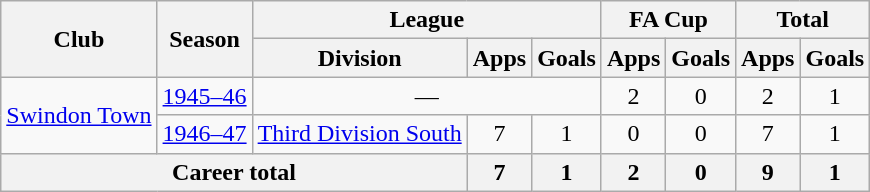<table class="wikitable" style="text-align: center;">
<tr>
<th rowspan="2">Club</th>
<th rowspan="2">Season</th>
<th colspan="3">League</th>
<th colspan="2">FA Cup</th>
<th colspan="2">Total</th>
</tr>
<tr>
<th>Division</th>
<th>Apps</th>
<th>Goals</th>
<th>Apps</th>
<th>Goals</th>
<th>Apps</th>
<th>Goals</th>
</tr>
<tr>
<td rowspan="2"><a href='#'>Swindon Town</a></td>
<td><a href='#'>1945–46</a></td>
<td colspan="3">—</td>
<td>2</td>
<td>0</td>
<td>2</td>
<td>1</td>
</tr>
<tr>
<td><a href='#'>1946–47</a></td>
<td><a href='#'>Third Division South</a></td>
<td>7</td>
<td>1</td>
<td>0</td>
<td>0</td>
<td>7</td>
<td>1</td>
</tr>
<tr>
<th colspan="3">Career total</th>
<th>7</th>
<th>1</th>
<th>2</th>
<th>0</th>
<th>9</th>
<th>1</th>
</tr>
</table>
